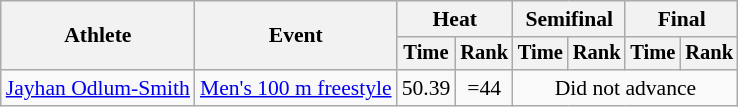<table class=wikitable style="font-size:90%">
<tr>
<th rowspan="2">Athlete</th>
<th rowspan="2">Event</th>
<th colspan="2">Heat</th>
<th colspan="2">Semifinal</th>
<th colspan="2">Final</th>
</tr>
<tr style="font-size:95%">
<th>Time</th>
<th>Rank</th>
<th>Time</th>
<th>Rank</th>
<th>Time</th>
<th>Rank</th>
</tr>
<tr align=center>
<td align=left><a href='#'>Jayhan Odlum-Smith</a></td>
<td align=left><a href='#'>Men's 100 m freestyle</a></td>
<td>50.39</td>
<td>=44</td>
<td colspan=4>Did not advance</td>
</tr>
</table>
